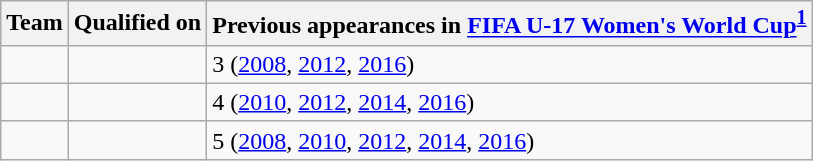<table class="wikitable sortable">
<tr>
<th>Team</th>
<th>Qualified on</th>
<th data-sort-type="number">Previous appearances in <a href='#'>FIFA U-17 Women's World Cup</a><sup><strong><a href='#'>1</a></strong></sup></th>
</tr>
<tr>
<td></td>
<td></td>
<td>3 (<a href='#'>2008</a>, <a href='#'>2012</a>, <a href='#'>2016</a>)</td>
</tr>
<tr>
<td></td>
<td></td>
<td>4 (<a href='#'>2010</a>, <a href='#'>2012</a>, <a href='#'>2014</a>, <a href='#'>2016</a>)</td>
</tr>
<tr>
<td></td>
<td></td>
<td>5 (<a href='#'>2008</a>, <a href='#'>2010</a>, <a href='#'>2012</a>, <a href='#'>2014</a>, <a href='#'>2016</a>)</td>
</tr>
</table>
